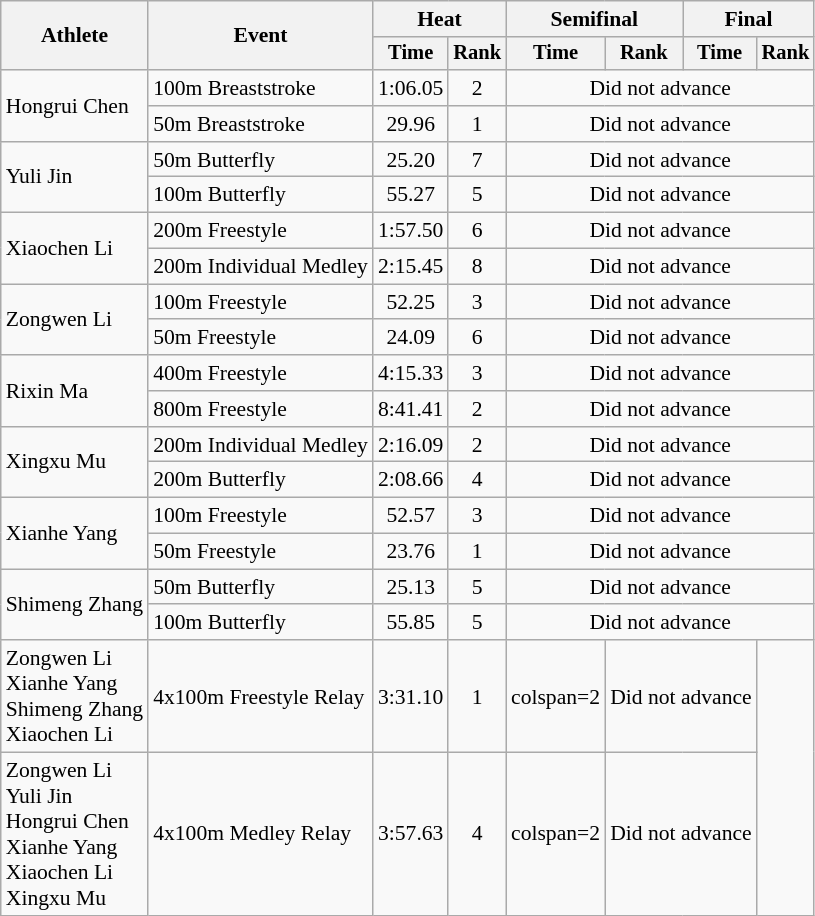<table class=wikitable style="font-size:90%">
<tr>
<th rowspan="2">Athlete</th>
<th rowspan="2">Event</th>
<th colspan="2">Heat</th>
<th colspan="2">Semifinal</th>
<th colspan="2">Final</th>
</tr>
<tr style="font-size:95%">
<th>Time</th>
<th>Rank</th>
<th>Time</th>
<th>Rank</th>
<th>Time</th>
<th>Rank</th>
</tr>
<tr align=center>
<td align=left rowspan=2>Hongrui Chen</td>
<td align=left>100m Breaststroke</td>
<td>1:06.05</td>
<td>2</td>
<td colspan=4>Did not advance</td>
</tr>
<tr align=center>
<td align=left>50m Breaststroke</td>
<td>29.96</td>
<td>1</td>
<td colspan=4>Did not advance</td>
</tr>
<tr align=center>
<td align=left rowspan=2>Yuli Jin</td>
<td align=left>50m Butterfly</td>
<td>25.20</td>
<td>7</td>
<td colspan=4>Did not advance</td>
</tr>
<tr align=center>
<td align=left>100m Butterfly</td>
<td>55.27</td>
<td>5</td>
<td colspan=4>Did not advance</td>
</tr>
<tr align=center>
<td align=left rowspan=2>Xiaochen Li</td>
<td align=left>200m Freestyle</td>
<td>1:57.50</td>
<td>6</td>
<td colspan=4>Did not advance</td>
</tr>
<tr align=center>
<td align=left>200m Individual Medley</td>
<td>2:15.45</td>
<td>8</td>
<td colspan=4>Did not advance</td>
</tr>
<tr align=center>
<td align=left rowspan=2>Zongwen Li</td>
<td align=left>100m Freestyle</td>
<td>52.25</td>
<td>3</td>
<td colspan=4>Did not advance</td>
</tr>
<tr align=center>
<td align=left>50m Freestyle</td>
<td>24.09</td>
<td>6</td>
<td colspan=4>Did not advance</td>
</tr>
<tr align=center>
<td align=left rowspan=2>Rixin Ma</td>
<td align=left>400m Freestyle</td>
<td>4:15.33</td>
<td>3</td>
<td colspan=4>Did not advance</td>
</tr>
<tr align=center>
<td align=left>800m Freestyle</td>
<td>8:41.41</td>
<td>2</td>
<td colspan=4>Did not advance</td>
</tr>
<tr align=center>
<td align=left rowspan=2>Xingxu Mu</td>
<td align=left>200m Individual Medley</td>
<td>2:16.09</td>
<td>2</td>
<td colspan=4>Did not advance</td>
</tr>
<tr align=center>
<td align=left>200m Butterfly</td>
<td>2:08.66</td>
<td>4</td>
<td colspan=4>Did not advance</td>
</tr>
<tr align=center>
<td align=left rowspan=2>Xianhe Yang</td>
<td align=left>100m Freestyle</td>
<td>52.57</td>
<td>3</td>
<td colspan=4>Did not advance</td>
</tr>
<tr align=center>
<td align=left>50m Freestyle</td>
<td>23.76</td>
<td>1</td>
<td colspan=4>Did not advance</td>
</tr>
<tr align=center>
<td align=left rowspan=2>Shimeng Zhang</td>
<td align=left>50m Butterfly</td>
<td>25.13</td>
<td>5</td>
<td colspan=4>Did not advance</td>
</tr>
<tr align=center>
<td align=left>100m Butterfly</td>
<td>55.85</td>
<td>5</td>
<td colspan=4>Did not advance</td>
</tr>
<tr align=center>
<td align=left>Zongwen Li<br>Xianhe Yang<br>Shimeng Zhang<br>Xiaochen Li</td>
<td align=left>4x100m Freestyle Relay</td>
<td>3:31.10</td>
<td>1</td>
<td>colspan=2 </td>
<td colspan=2>Did not advance</td>
</tr>
<tr align=center>
<td align=left>Zongwen Li<br>Yuli Jin<br>Hongrui Chen<br>Xianhe Yang<br>Xiaochen Li<br>Xingxu Mu</td>
<td align=left>4x100m Medley Relay</td>
<td>3:57.63</td>
<td>4</td>
<td>colspan=2 </td>
<td colspan=2>Did not advance</td>
</tr>
</table>
